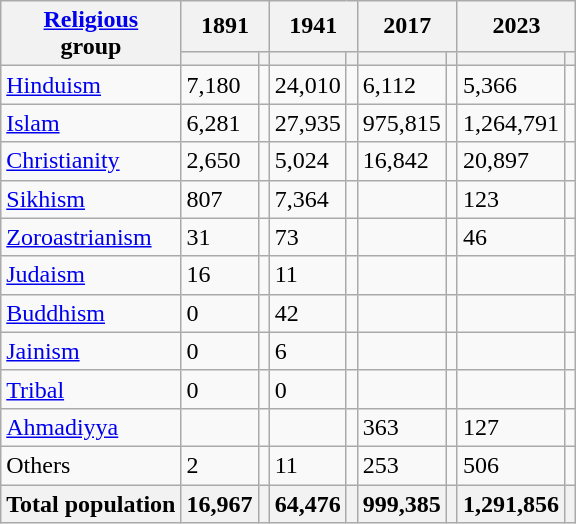<table class="wikitable sortable">
<tr>
<th rowspan="2"><a href='#'>Religious</a><br>group</th>
<th colspan="2">1891</th>
<th colspan="2">1941</th>
<th colspan="2">2017</th>
<th colspan="2">2023</th>
</tr>
<tr>
<th><a href='#'></a></th>
<th></th>
<th></th>
<th></th>
<th></th>
<th></th>
<th></th>
<th></th>
</tr>
<tr>
<td><a href='#'>Hinduism</a> </td>
<td>7,180</td>
<td></td>
<td>24,010</td>
<td></td>
<td>6,112</td>
<td></td>
<td>5,366</td>
<td></td>
</tr>
<tr>
<td><a href='#'>Islam</a> </td>
<td>6,281</td>
<td></td>
<td>27,935</td>
<td></td>
<td>975,815</td>
<td></td>
<td>1,264,791</td>
<td></td>
</tr>
<tr>
<td><a href='#'>Christianity</a> </td>
<td>2,650</td>
<td></td>
<td>5,024</td>
<td></td>
<td>16,842</td>
<td></td>
<td>20,897</td>
<td></td>
</tr>
<tr>
<td><a href='#'>Sikhism</a> </td>
<td>807</td>
<td></td>
<td>7,364</td>
<td></td>
<td></td>
<td></td>
<td>123</td>
<td></td>
</tr>
<tr>
<td><a href='#'>Zoroastrianism</a> </td>
<td>31</td>
<td></td>
<td>73</td>
<td></td>
<td></td>
<td></td>
<td>46</td>
<td></td>
</tr>
<tr>
<td><a href='#'>Judaism</a> </td>
<td>16</td>
<td></td>
<td>11</td>
<td></td>
<td></td>
<td></td>
<td></td>
<td></td>
</tr>
<tr>
<td><a href='#'>Buddhism</a> </td>
<td>0</td>
<td></td>
<td>42</td>
<td></td>
<td></td>
<td></td>
<td></td>
<td></td>
</tr>
<tr>
<td><a href='#'>Jainism</a> </td>
<td>0</td>
<td></td>
<td>6</td>
<td></td>
<td></td>
<td></td>
<td></td>
<td></td>
</tr>
<tr>
<td><a href='#'>Tribal</a></td>
<td>0</td>
<td></td>
<td>0</td>
<td></td>
<td></td>
<td></td>
<td></td>
<td></td>
</tr>
<tr>
<td><a href='#'>Ahmadiyya</a> </td>
<td></td>
<td></td>
<td></td>
<td></td>
<td>363</td>
<td></td>
<td>127</td>
<td></td>
</tr>
<tr>
<td>Others</td>
<td>2</td>
<td></td>
<td>11</td>
<td></td>
<td>253</td>
<td></td>
<td>506</td>
<td></td>
</tr>
<tr>
<th>Total population</th>
<th>16,967</th>
<th></th>
<th>64,476</th>
<th></th>
<th>999,385</th>
<th></th>
<th>1,291,856</th>
<th></th>
</tr>
</table>
